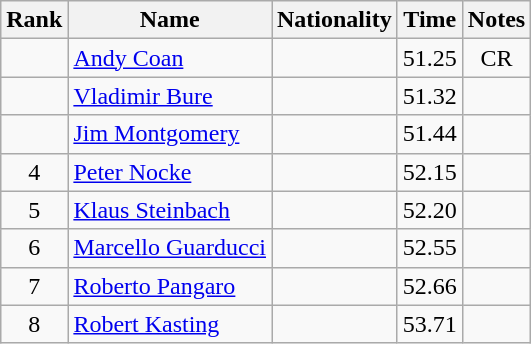<table class="wikitable sortable" style="text-align:center">
<tr>
<th>Rank</th>
<th>Name</th>
<th>Nationality</th>
<th>Time</th>
<th>Notes</th>
</tr>
<tr>
<td></td>
<td align=left><a href='#'>Andy Coan</a></td>
<td align=left></td>
<td>51.25</td>
<td>CR</td>
</tr>
<tr>
<td></td>
<td align=left><a href='#'>Vladimir Bure</a></td>
<td align=left></td>
<td>51.32</td>
<td></td>
</tr>
<tr>
<td></td>
<td align=left><a href='#'>Jim Montgomery</a></td>
<td align=left></td>
<td>51.44</td>
<td></td>
</tr>
<tr>
<td>4</td>
<td align=left><a href='#'>Peter Nocke</a></td>
<td align=left></td>
<td>52.15</td>
<td></td>
</tr>
<tr>
<td>5</td>
<td align=left><a href='#'>Klaus Steinbach</a></td>
<td align=left></td>
<td>52.20</td>
<td></td>
</tr>
<tr>
<td>6</td>
<td align=left><a href='#'>Marcello Guarducci</a></td>
<td align=left></td>
<td>52.55</td>
<td></td>
</tr>
<tr>
<td>7</td>
<td align=left><a href='#'>Roberto Pangaro</a></td>
<td align=left></td>
<td>52.66</td>
<td></td>
</tr>
<tr>
<td>8</td>
<td align=left><a href='#'>Robert Kasting</a></td>
<td align=left></td>
<td>53.71</td>
<td></td>
</tr>
</table>
